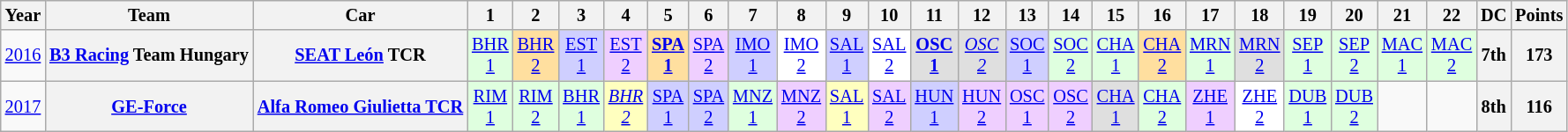<table class="wikitable" style="text-align:center; font-size:85%">
<tr>
<th>Year</th>
<th>Team</th>
<th>Car</th>
<th>1</th>
<th>2</th>
<th>3</th>
<th>4</th>
<th>5</th>
<th>6</th>
<th>7</th>
<th>8</th>
<th>9</th>
<th>10</th>
<th>11</th>
<th>12</th>
<th>13</th>
<th>14</th>
<th>15</th>
<th>16</th>
<th>17</th>
<th>18</th>
<th>19</th>
<th>20</th>
<th>21</th>
<th>22</th>
<th>DC</th>
<th>Points</th>
</tr>
<tr>
<td><a href='#'>2016</a></td>
<th><a href='#'>B3 Racing</a> Team Hungary</th>
<th><a href='#'>SEAT León</a> TCR</th>
<td style="background:#DFFFDF;"><a href='#'>BHR<br>1</a><br></td>
<td style="background:#FFDF9F;"><a href='#'>BHR<br>2</a><br></td>
<td style="background:#CFCFFF;"><a href='#'>EST<br>1</a><br></td>
<td style="background:#EFCFFF;"><a href='#'>EST<br>2</a><br></td>
<td style="background:#FFDF9F;"><strong><a href='#'>SPA<br>1</a></strong><br></td>
<td style="background:#EFCFFF;"><a href='#'>SPA<br>2</a><br></td>
<td style="background:#CFCFFF;"><a href='#'>IMO<br>1</a><br></td>
<td style="background:#FFFFFF;"><a href='#'>IMO<br>2</a><br></td>
<td style="background:#CFCFFF;"><a href='#'>SAL<br>1</a><br></td>
<td style="background:#FFFFFF;"><a href='#'>SAL<br>2</a><br></td>
<td style="background:#DFDFDF;"><strong><a href='#'>OSC<br>1</a></strong><br></td>
<td style="background:#DFDFDF;"><em><a href='#'>OSC<br>2</a></em><br></td>
<td style="background:#CFCFFF;"><a href='#'>SOC<br>1</a><br></td>
<td style="background:#DFFFDF;"><a href='#'>SOC<br>2</a><br></td>
<td style="background:#DFFFDF;"><a href='#'>CHA<br>1</a><br></td>
<td style="background:#FFDF9F;"><a href='#'>CHA<br>2</a><br></td>
<td style="background:#DFFFDF;"><a href='#'>MRN<br>1</a><br></td>
<td style="background:#DFDFDF;"><a href='#'>MRN<br>2</a><br></td>
<td style="background:#DFFFDF;"><a href='#'>SEP<br>1</a><br></td>
<td style="background:#DFFFDF;"><a href='#'>SEP<br>2</a><br></td>
<td style="background:#DFFFDF;"><a href='#'>MAC<br>1</a><br></td>
<td style="background:#DFFFDF;"><a href='#'>MAC<br>2</a><br></td>
<th>7th</th>
<th>173</th>
</tr>
<tr>
<td><a href='#'>2017</a></td>
<th><a href='#'>GE-Force</a></th>
<th><a href='#'>Alfa Romeo Giulietta TCR</a></th>
<td style="background:#DFFFDF;"><a href='#'>RIM<br>1</a><br></td>
<td style="background:#DFFFDF;"><a href='#'>RIM<br>2</a><br></td>
<td style="background:#DFFFDF;"><a href='#'>BHR<br>1</a><br></td>
<td style="background:#FFFFBF;"><em><a href='#'>BHR<br>2</a></em><br></td>
<td style="background:#CFCFFF;"><a href='#'>SPA<br>1</a><br></td>
<td style="background:#CFCFFF;"><a href='#'>SPA<br>2</a><br></td>
<td style="background:#DFFFDF;"><a href='#'>MNZ<br>1</a><br></td>
<td style="background:#EFCFFF;"><a href='#'>MNZ<br>2</a><br></td>
<td style="background:#FFFFBF;"><a href='#'>SAL<br>1</a><br></td>
<td style="background:#EFCFFF;"><a href='#'>SAL<br>2</a><br></td>
<td style="background:#CFCFFF;"><a href='#'>HUN<br>1</a><br></td>
<td style="background:#EFCFFF;"><a href='#'>HUN<br>2</a><br></td>
<td style="background:#EFCFFF;"><a href='#'>OSC<br>1</a><br></td>
<td style="background:#EFCFFF;"><a href='#'>OSC<br>2</a><br></td>
<td style="background:#DFDFDF;"><a href='#'>CHA<br>1</a><br></td>
<td style="background:#DFFFDF;"><a href='#'>CHA<br>2</a><br></td>
<td style="background:#EFCFFF;"><a href='#'>ZHE<br>1</a><br></td>
<td style="background:#FFFFFF;"><a href='#'>ZHE<br>2</a><br></td>
<td style="background:#DFFFDF;"><a href='#'>DUB<br>1</a><br></td>
<td style="background:#DFFFDF;"><a href='#'>DUB<br>2</a><br></td>
<td></td>
<td></td>
<th>8th</th>
<th>116</th>
</tr>
</table>
